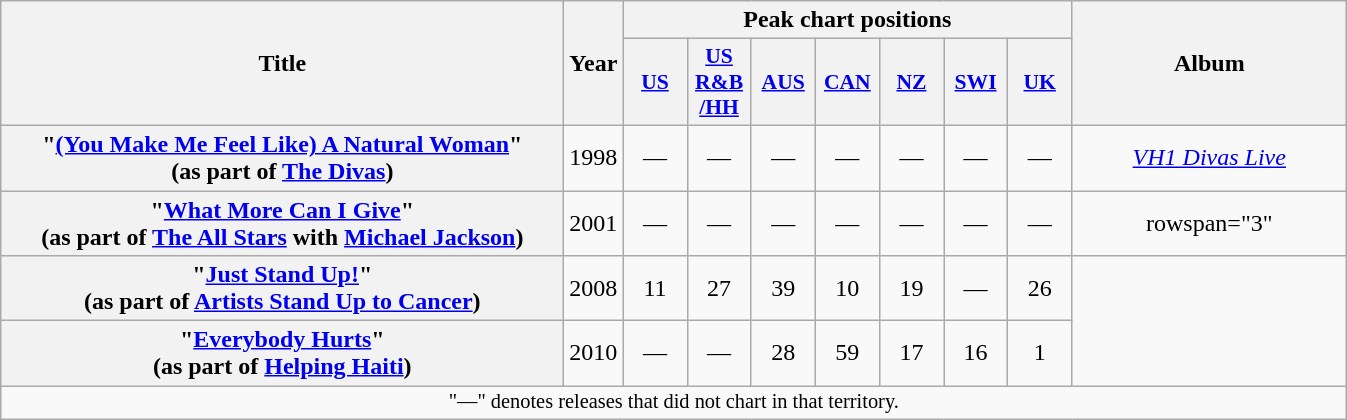<table class="wikitable plainrowheaders" style="text-align:center;">
<tr>
<th scope="col" rowspan="2" style="width:23em;">Title</th>
<th scope="col" rowspan="2">Year</th>
<th scope="col" colspan="7">Peak chart positions</th>
<th scope="col" rowspan="2" style="width:11em;">Album</th>
</tr>
<tr>
<th scope="col" style="width:2.5em; font-size:90%;"><a href='#'>US</a><br></th>
<th scope="col" style="width:2.5em; font-size:90%;"><a href='#'>US<br>R&B<br>/HH</a><br></th>
<th scope="col" style="width:2.5em; font-size:90%;"><a href='#'>AUS</a><br></th>
<th scope="col" style="width:2.5em; font-size:90%;"><a href='#'>CAN</a><br></th>
<th scope="col" style="width:2.5em; font-size:90%;"><a href='#'>NZ</a><br></th>
<th scope="col" style="width:2.5em; font-size:90%;"><a href='#'>SWI</a><br></th>
<th scope="col" style="width:2.5em; font-size:90%;"><a href='#'>UK</a><br></th>
</tr>
<tr>
<th scope="row">"<a href='#'>(You Make Me Feel Like) A Natural Woman</a>"<br><span>(as part of <a href='#'>The Divas</a>)</span></th>
<td>1998</td>
<td>—</td>
<td>—</td>
<td>—</td>
<td>—</td>
<td>—</td>
<td>—</td>
<td>—</td>
<td><em><a href='#'>VH1 Divas Live</a></em></td>
</tr>
<tr>
<th scope="row">"<a href='#'>What More Can I Give</a>"<br><span>(as part of <a href='#'>The All Stars</a> with <a href='#'>Michael Jackson</a>)</span></th>
<td>2001</td>
<td>—</td>
<td>—</td>
<td>—</td>
<td>—</td>
<td>—</td>
<td>—</td>
<td>—</td>
<td>rowspan="3" </td>
</tr>
<tr>
<th scope="row">"<a href='#'>Just Stand Up!</a>" <br><span>(as part of <a href='#'>Artists Stand Up to Cancer</a>)</span></th>
<td>2008</td>
<td>11</td>
<td>27</td>
<td>39</td>
<td>10</td>
<td>19</td>
<td>—</td>
<td>26</td>
</tr>
<tr>
<th scope="row">"<a href='#'>Everybody Hurts</a>" <br><span>(as part of <a href='#'>Helping Haiti</a>)</span></th>
<td>2010</td>
<td>—</td>
<td>—</td>
<td>28</td>
<td>59</td>
<td>17</td>
<td>16</td>
<td>1</td>
</tr>
<tr>
<td align="center" colspan="15" style="font-size:85%">"—" denotes releases that did not chart in that territory.</td>
</tr>
</table>
